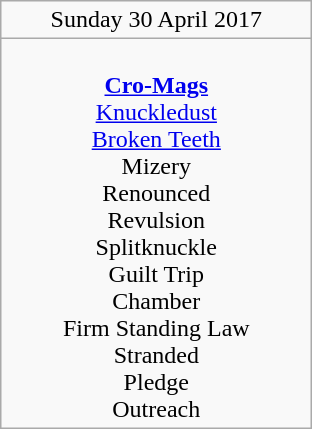<table class="wikitable">
<tr>
<td colspan="4" style="text-align:center;">Sunday 30 April 2017</td>
</tr>
<tr>
<td style="text-align:center; vertical-align:top; width:200px;"><br><strong><a href='#'>Cro-Mags</a></strong><br>
<a href='#'>Knuckledust</a><br>
<a href='#'>Broken Teeth</a><br>
Mizery<br>
Renounced<br>
Revulsion<br>
Splitknuckle<br>
Guilt Trip<br>
Chamber<br>
Firm Standing Law<br>
Stranded<br>
Pledge<br>
Outreach</td>
</tr>
</table>
